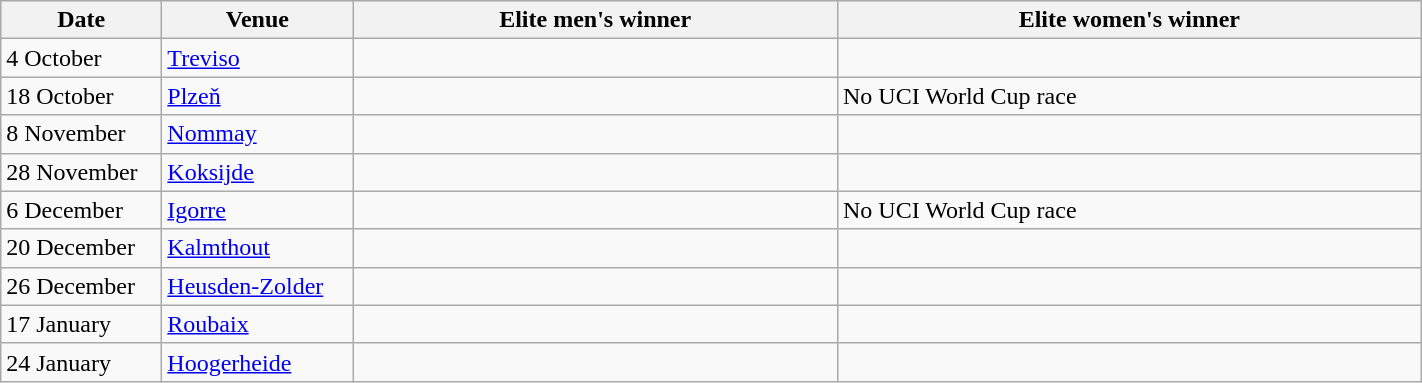<table class="wikitable" width=75%>
<tr bgcolor="#efefef">
<th width=100>Date</th>
<th width=120>Venue</th>
<th>Elite men's winner</th>
<th>Elite women's winner</th>
</tr>
<tr>
<td>4 October</td>
<td> <a href='#'>Treviso</a></td>
<td></td>
<td></td>
</tr>
<tr>
<td>18 October</td>
<td> <a href='#'>Plzeň</a></td>
<td></td>
<td>No UCI World Cup race</td>
</tr>
<tr>
<td>8 November</td>
<td> <a href='#'>Nommay</a></td>
<td></td>
<td></td>
</tr>
<tr>
<td>28 November</td>
<td> <a href='#'>Koksijde</a></td>
<td></td>
<td></td>
</tr>
<tr>
<td>6 December</td>
<td> <a href='#'>Igorre</a></td>
<td></td>
<td>No UCI World Cup race</td>
</tr>
<tr>
<td>20 December</td>
<td> <a href='#'>Kalmthout</a></td>
<td></td>
<td></td>
</tr>
<tr>
<td>26 December</td>
<td> <a href='#'>Heusden-Zolder</a></td>
<td></td>
<td></td>
</tr>
<tr>
<td>17 January</td>
<td> <a href='#'>Roubaix</a></td>
<td></td>
<td></td>
</tr>
<tr>
<td>24 January</td>
<td> <a href='#'>Hoogerheide</a></td>
<td></td>
<td></td>
</tr>
</table>
